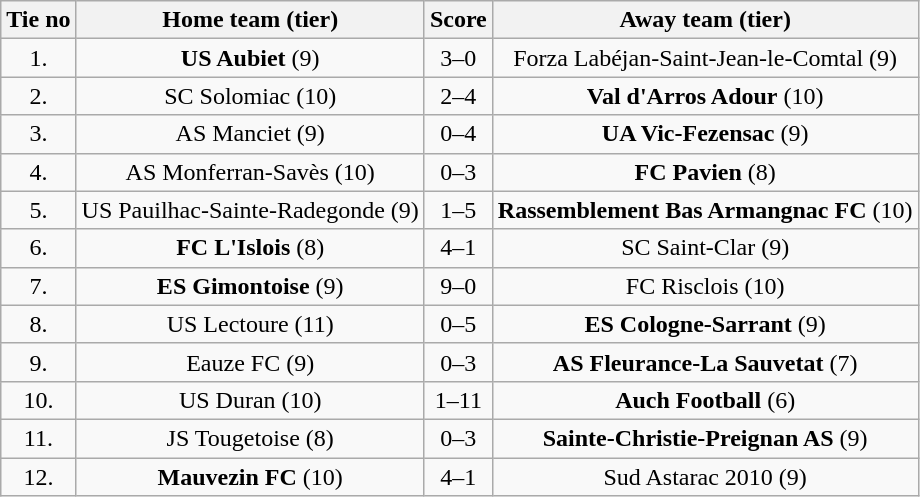<table class="wikitable" style="text-align: center">
<tr>
<th>Tie no</th>
<th>Home team (tier)</th>
<th>Score</th>
<th>Away team (tier)</th>
</tr>
<tr>
<td>1.</td>
<td><strong>US Aubiet</strong> (9)</td>
<td>3–0</td>
<td>Forza Labéjan-Saint-Jean-le-Comtal (9)</td>
</tr>
<tr>
<td>2.</td>
<td>SC Solomiac (10)</td>
<td>2–4</td>
<td><strong>Val d'Arros Adour</strong> (10)</td>
</tr>
<tr>
<td>3.</td>
<td>AS Manciet (9)</td>
<td>0–4</td>
<td><strong>UA Vic-Fezensac</strong> (9)</td>
</tr>
<tr>
<td>4.</td>
<td>AS Monferran-Savès (10)</td>
<td>0–3</td>
<td><strong>FC Pavien</strong> (8)</td>
</tr>
<tr>
<td>5.</td>
<td>US Pauilhac-Sainte-Radegonde (9)</td>
<td>1–5</td>
<td><strong>Rassemblement Bas Armangnac FC</strong> (10)</td>
</tr>
<tr>
<td>6.</td>
<td><strong>FC L'Islois</strong> (8)</td>
<td>4–1</td>
<td>SC Saint-Clar (9)</td>
</tr>
<tr>
<td>7.</td>
<td><strong>ES Gimontoise</strong> (9)</td>
<td>9–0</td>
<td>FC Risclois (10)</td>
</tr>
<tr>
<td>8.</td>
<td>US Lectoure (11)</td>
<td>0–5</td>
<td><strong>ES Cologne-Sarrant</strong>  (9)</td>
</tr>
<tr>
<td>9.</td>
<td>Eauze FC (9)</td>
<td>0–3</td>
<td><strong>AS Fleurance-La Sauvetat</strong> (7)</td>
</tr>
<tr>
<td>10.</td>
<td>US Duran (10)</td>
<td>1–11</td>
<td><strong>Auch Football</strong> (6)</td>
</tr>
<tr>
<td>11.</td>
<td>JS Tougetoise (8)</td>
<td>0–3</td>
<td><strong>Sainte-Christie-Preignan AS</strong> (9)</td>
</tr>
<tr>
<td>12.</td>
<td><strong>Mauvezin FC</strong> (10)</td>
<td>4–1</td>
<td>Sud Astarac 2010 (9)</td>
</tr>
</table>
